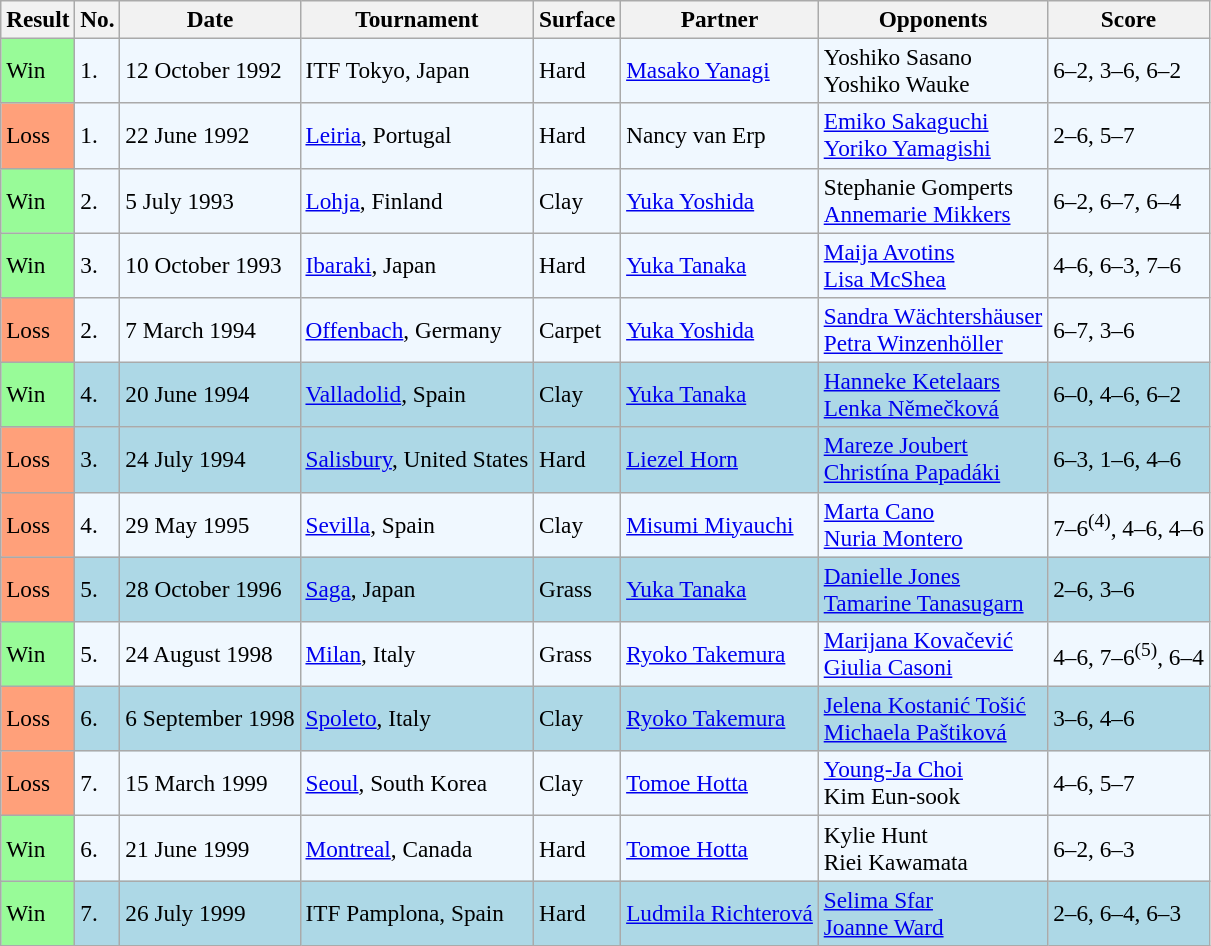<table class="sortable wikitable" style=font-size:97%>
<tr>
<th>Result</th>
<th>No.</th>
<th>Date</th>
<th>Tournament</th>
<th>Surface</th>
<th>Partner</th>
<th>Opponents</th>
<th>Score</th>
</tr>
<tr bgcolor=#f0f8ff>
<td style="background:#98fb98;">Win</td>
<td>1.</td>
<td>12 October 1992</td>
<td>ITF Tokyo, Japan</td>
<td>Hard</td>
<td> <a href='#'>Masako Yanagi</a></td>
<td> Yoshiko Sasano <br> Yoshiko Wauke</td>
<td>6–2, 3–6, 6–2</td>
</tr>
<tr style="background:#f0f8ff;">
<td style="background:#ffa07a;">Loss</td>
<td>1.</td>
<td>22 June 1992</td>
<td><a href='#'>Leiria</a>, Portugal</td>
<td>Hard</td>
<td> Nancy van Erp</td>
<td> <a href='#'>Emiko Sakaguchi</a> <br> <a href='#'>Yoriko Yamagishi</a></td>
<td>2–6, 5–7</td>
</tr>
<tr style="background:#f0f8ff;">
<td style="background:#98fb98;">Win</td>
<td>2.</td>
<td>5 July 1993</td>
<td><a href='#'>Lohja</a>, Finland</td>
<td>Clay</td>
<td> <a href='#'>Yuka Yoshida</a></td>
<td> Stephanie Gomperts <br> <a href='#'>Annemarie Mikkers</a></td>
<td>6–2, 6–7, 6–4</td>
</tr>
<tr style="background:#f0f8ff;">
<td style="background:#98fb98;">Win</td>
<td>3.</td>
<td>10 October 1993</td>
<td><a href='#'>Ibaraki</a>, Japan</td>
<td>Hard</td>
<td> <a href='#'>Yuka Tanaka</a></td>
<td> <a href='#'>Maija Avotins</a> <br> <a href='#'>Lisa McShea</a></td>
<td>4–6, 6–3, 7–6</td>
</tr>
<tr style="background:#f0f8ff;">
<td style="background:#ffa07a;">Loss</td>
<td>2.</td>
<td>7 March 1994</td>
<td><a href='#'>Offenbach</a>, Germany</td>
<td>Carpet</td>
<td> <a href='#'>Yuka Yoshida</a></td>
<td> <a href='#'>Sandra Wächtershäuser</a> <br> <a href='#'>Petra Winzenhöller</a></td>
<td>6–7, 3–6</td>
</tr>
<tr style="background:lightblue;">
<td style="background:#98fb98;">Win</td>
<td>4.</td>
<td>20 June 1994</td>
<td><a href='#'>Valladolid</a>, Spain</td>
<td>Clay</td>
<td> <a href='#'>Yuka Tanaka</a></td>
<td> <a href='#'>Hanneke Ketelaars</a> <br>  <a href='#'>Lenka Němečková</a></td>
<td>6–0, 4–6, 6–2</td>
</tr>
<tr style="background:lightblue;">
<td style="background:#ffa07a;">Loss</td>
<td>3.</td>
<td>24 July 1994</td>
<td><a href='#'>Salisbury</a>, United States</td>
<td>Hard</td>
<td> <a href='#'>Liezel Horn</a></td>
<td> <a href='#'>Mareze Joubert</a> <br>  <a href='#'>Christína Papadáki</a></td>
<td>6–3, 1–6, 4–6</td>
</tr>
<tr style="background:#f0f8ff;">
<td style="background:#ffa07a;">Loss</td>
<td>4.</td>
<td>29 May 1995</td>
<td><a href='#'>Sevilla</a>, Spain</td>
<td>Clay</td>
<td> <a href='#'>Misumi Miyauchi</a></td>
<td> <a href='#'>Marta Cano</a> <br> <a href='#'>Nuria Montero</a></td>
<td>7–6<sup>(4)</sup>, 4–6, 4–6</td>
</tr>
<tr style="background:lightblue;">
<td style="background:#ffa07a;">Loss</td>
<td>5.</td>
<td>28 October 1996</td>
<td><a href='#'>Saga</a>, Japan</td>
<td>Grass</td>
<td> <a href='#'>Yuka Tanaka</a></td>
<td> <a href='#'>Danielle Jones</a> <br>  <a href='#'>Tamarine Tanasugarn</a></td>
<td>2–6, 3–6</td>
</tr>
<tr style="background:#f0f8ff;">
<td style="background:#98fb98;">Win</td>
<td>5.</td>
<td>24 August 1998</td>
<td><a href='#'>Milan</a>, Italy</td>
<td>Grass</td>
<td> <a href='#'>Ryoko Takemura</a></td>
<td> <a href='#'>Marijana Kovačević</a> <br>  <a href='#'>Giulia Casoni</a></td>
<td>4–6, 7–6<sup>(5)</sup>, 6–4</td>
</tr>
<tr style="background:lightblue;">
<td style="background:#ffa07a;">Loss</td>
<td>6.</td>
<td>6 September 1998</td>
<td><a href='#'>Spoleto</a>, Italy</td>
<td>Clay</td>
<td> <a href='#'>Ryoko Takemura</a></td>
<td> <a href='#'>Jelena Kostanić Tošić</a> <br> <a href='#'>Michaela Paštiková</a></td>
<td>3–6, 4–6</td>
</tr>
<tr style="background:#f0f8ff;">
<td style="background:#ffa07a;">Loss</td>
<td>7.</td>
<td>15 March 1999</td>
<td><a href='#'>Seoul</a>, South Korea</td>
<td>Clay</td>
<td> <a href='#'>Tomoe Hotta</a></td>
<td> <a href='#'>Young-Ja Choi</a> <br> Kim Eun-sook</td>
<td>4–6, 5–7</td>
</tr>
<tr style="background:#f0f8ff;">
<td style="background:#98fb98;">Win</td>
<td>6.</td>
<td>21 June 1999</td>
<td><a href='#'>Montreal</a>, Canada</td>
<td>Hard</td>
<td> <a href='#'>Tomoe Hotta</a></td>
<td> Kylie Hunt <br>  Riei Kawamata</td>
<td>6–2, 6–3</td>
</tr>
<tr style="background:lightblue;">
<td style="background:#98fb98;">Win</td>
<td>7.</td>
<td>26 July 1999</td>
<td>ITF Pamplona, Spain</td>
<td>Hard</td>
<td> <a href='#'>Ludmila Richterová</a></td>
<td> <a href='#'>Selima Sfar</a> <br>  <a href='#'>Joanne Ward</a></td>
<td>2–6, 6–4, 6–3</td>
</tr>
</table>
